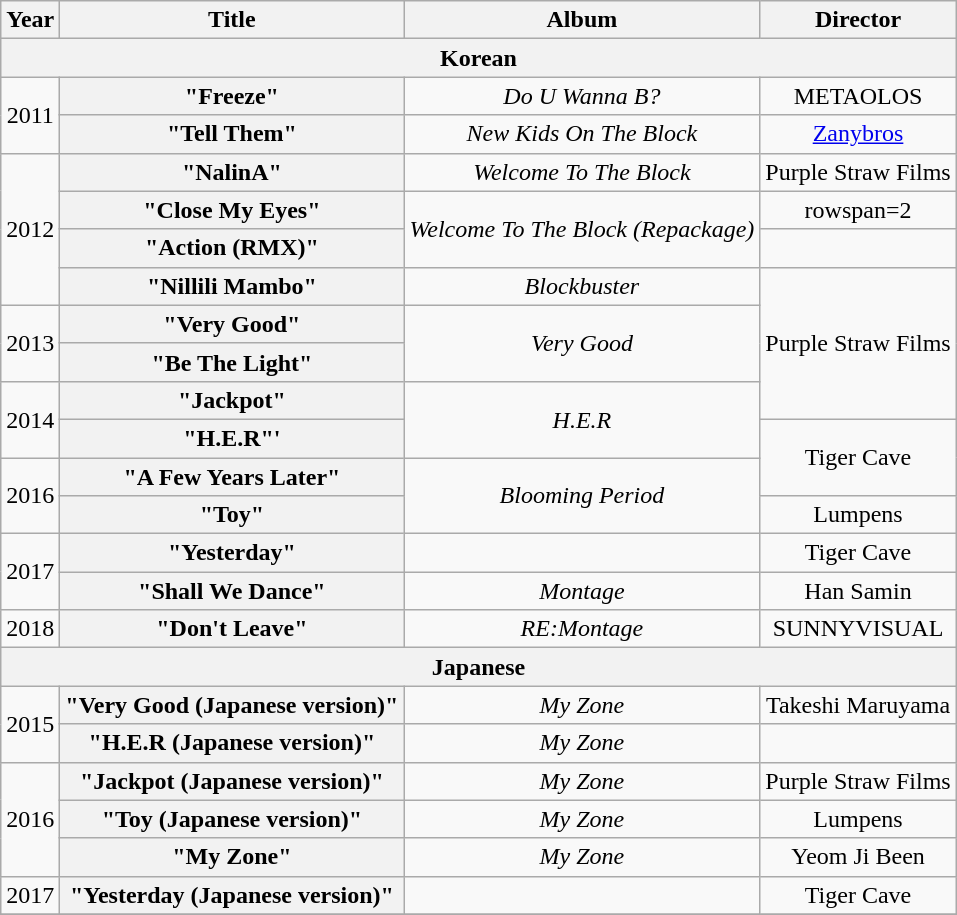<table class="wikitable plainrowheaders" style="text-align:center; table-layout:fixed; margin-right:0">
<tr>
<th>Year</th>
<th>Title</th>
<th>Album</th>
<th>Director</th>
</tr>
<tr>
<th colspan="4">Korean</th>
</tr>
<tr>
<td rowspan=2>2011</td>
<th scope="row">"Freeze"</th>
<td><em>Do U Wanna B?</em></td>
<td>METAOLOS</td>
</tr>
<tr>
<th scope="row">"Tell Them"</th>
<td><em>New Kids On The Block</em></td>
<td><a href='#'>Zanybros</a></td>
</tr>
<tr>
<td rowspan=4>2012</td>
<th scope="row">"NalinA"</th>
<td><em>Welcome To The Block</em></td>
<td>Purple Straw Films</td>
</tr>
<tr>
<th scope="row">"Close My Eyes"</th>
<td rowspan=2><em>Welcome To The Block (Repackage)</em></td>
<td>rowspan=2 </td>
</tr>
<tr>
<th scope="row">"Action (RMX)"</th>
</tr>
<tr>
<th scope="row">"Nillili Mambo"</th>
<td><em>Blockbuster</em></td>
<td rowspan=4>Purple Straw Films</td>
</tr>
<tr>
<td rowspan=2>2013</td>
<th scope="row">"Very Good"</th>
<td rowspan=2><em>Very Good</em></td>
</tr>
<tr>
<th scope="row">"Be The Light"</th>
</tr>
<tr>
<td rowspan=2>2014</td>
<th scope="row">"Jackpot"</th>
<td rowspan=2><em>H.E.R</em></td>
</tr>
<tr>
<th scope="row">"H.E.R"'</th>
<td rowspan=2>Tiger Cave</td>
</tr>
<tr>
<td rowspan=2>2016</td>
<th scope="row">"A Few Years Later"</th>
<td rowspan=2><em>Blooming Period</em></td>
</tr>
<tr>
<th scope="row">"Toy"</th>
<td>Lumpens</td>
</tr>
<tr>
<td rowspan=2>2017</td>
<th scope="row">"Yesterday"</th>
<td></td>
<td>Tiger Cave</td>
</tr>
<tr>
<th scope="row">"Shall We Dance"</th>
<td><em>Montage</em></td>
<td>Han Samin</td>
</tr>
<tr>
<td rowspan=1>2018</td>
<th scope="row">"Don't Leave"</th>
<td><em>RE:Montage</em></td>
<td>SUNNYVISUAL</td>
</tr>
<tr>
<th colspan="4">Japanese</th>
</tr>
<tr>
<td rowspan=2>2015</td>
<th scope="row">"Very Good (Japanese version)"</th>
<td><em>My Zone</em></td>
<td>Takeshi Maruyama</td>
</tr>
<tr>
<th scope="row">"H.E.R (Japanese version)"</th>
<td><em>My Zone</em></td>
<td></td>
</tr>
<tr>
<td rowspan=3>2016</td>
<th scope="row">"Jackpot (Japanese version)"</th>
<td><em>My Zone</em></td>
<td>Purple Straw Films</td>
</tr>
<tr>
<th scope="row">"Toy (Japanese version)"</th>
<td><em>My Zone</em></td>
<td>Lumpens</td>
</tr>
<tr>
<th scope="row">"My Zone"</th>
<td><em>My Zone</em></td>
<td>Yeom Ji Been</td>
</tr>
<tr>
<td>2017</td>
<th scope="row">"Yesterday (Japanese version)"</th>
<td></td>
<td>Tiger Cave</td>
</tr>
<tr>
</tr>
</table>
